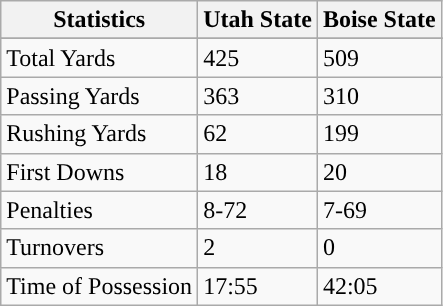<table class="wikitable">
<tr>
<th>Statistics</th>
<th>Utah State</th>
<th>Boise State</th>
</tr>
<tr>
</tr>
<tr>
<td>Total Yards</td>
<td>425</td>
<td>509</td>
</tr>
<tr>
<td>Passing Yards</td>
<td>363</td>
<td>310</td>
</tr>
<tr>
<td>Rushing Yards</td>
<td>62</td>
<td>199</td>
</tr>
<tr>
<td>First Downs</td>
<td>18</td>
<td>20</td>
</tr>
<tr>
<td>Penalties</td>
<td>8-72</td>
<td>7-69</td>
</tr>
<tr>
<td>Turnovers</td>
<td>2</td>
<td>0</td>
</tr>
<tr>
<td>Time of Possession</td>
<td>17:55</td>
<td>42:05</td>
</tr>
</table>
